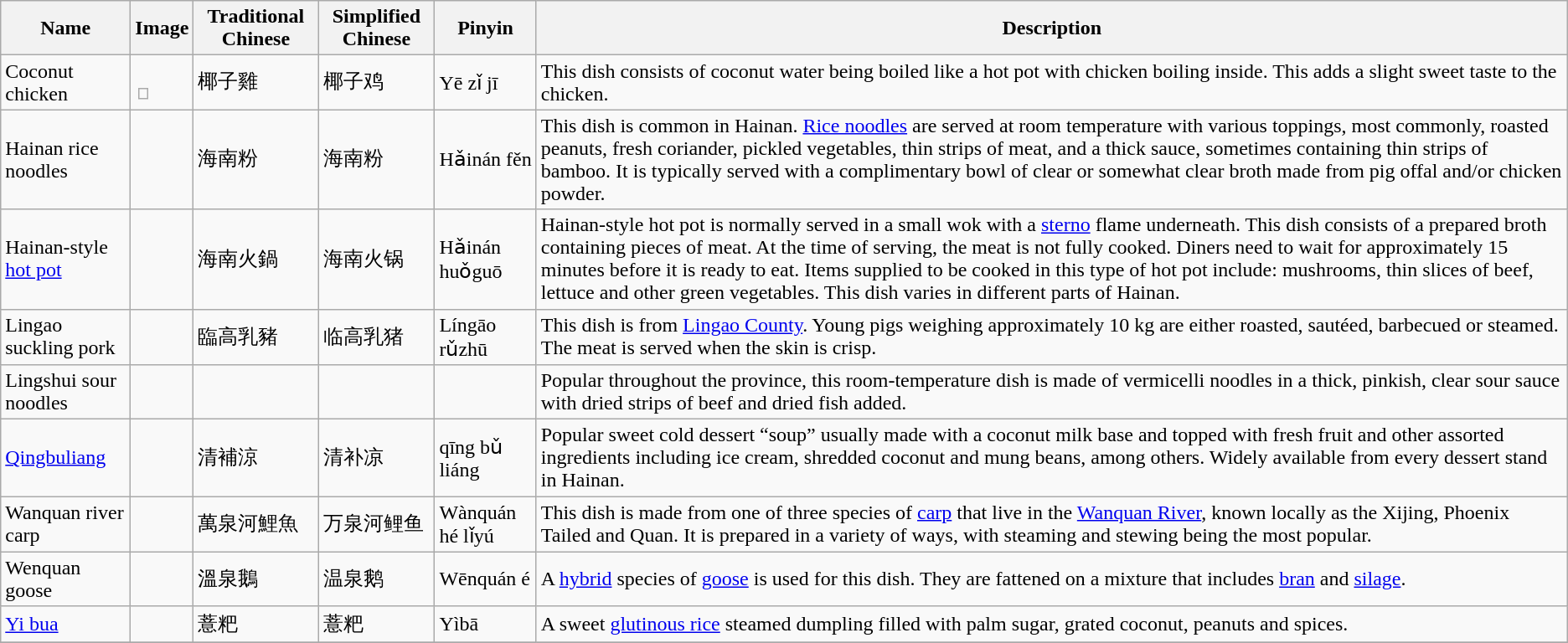<table class="wikitable">
<tr>
<th>Name</th>
<th>Image</th>
<th>Traditional Chinese</th>
<th>Simplified Chinese</th>
<th>Pinyin</th>
<th>Description</th>
</tr>
<tr>
<td>Coconut chicken</td>
<td><br><table>
<tr>
<td></td>
</tr>
</table>
</td>
<td>椰子雞</td>
<td>椰子鸡</td>
<td>Yē zǐ jī</td>
<td>This dish consists of coconut water being boiled like a hot pot with chicken boiling inside. This adds a slight sweet taste to the chicken.</td>
</tr>
<tr>
<td>Hainan rice noodles</td>
<td></td>
<td>海南粉</td>
<td>海南粉</td>
<td>Hǎinán fěn</td>
<td>This dish is common in Hainan. <a href='#'>Rice noodles</a> are served at room temperature with various toppings, most commonly, roasted peanuts, fresh coriander, pickled vegetables, thin strips of meat, and a thick sauce, sometimes containing thin strips of bamboo. It is typically served with a complimentary bowl of clear or somewhat clear broth made from pig offal and/or chicken powder.</td>
</tr>
<tr>
<td>Hainan-style <a href='#'>hot pot</a></td>
<td></td>
<td>海南火鍋</td>
<td>海南火锅</td>
<td>Hǎinán huǒguō</td>
<td>Hainan-style hot pot is normally served in a small wok with a <a href='#'>sterno</a> flame underneath. This dish consists of a prepared broth containing pieces of meat. At the time of serving, the meat is not fully cooked. Diners need to wait for approximately 15 minutes before it is ready to eat. Items supplied to be cooked in this type of hot pot include: mushrooms, thin slices of beef, lettuce and other green vegetables. This dish varies in different parts of Hainan.</td>
</tr>
<tr>
<td>Lingao suckling pork</td>
<td></td>
<td>臨高乳豬</td>
<td>临高乳猪</td>
<td>Língāo rǔzhū</td>
<td>This dish is from <a href='#'>Lingao County</a>. Young pigs weighing approximately 10 kg are either roasted, sautéed, barbecued or steamed. The meat is served when the skin is crisp.</td>
</tr>
<tr>
<td>Lingshui sour noodles</td>
<td></td>
<td></td>
<td></td>
<td></td>
<td>Popular throughout the province, this room-temperature dish is made of vermicelli noodles in a thick, pinkish, clear sour sauce with dried strips of beef and dried fish added.</td>
</tr>
<tr>
<td><a href='#'>Qingbuliang</a></td>
<td></td>
<td>清補涼</td>
<td>清补凉</td>
<td>qīng bǔ liáng</td>
<td>Popular sweet cold dessert “soup” usually made with a coconut milk base and topped with fresh fruit and other assorted ingredients including ice cream, shredded coconut and mung beans, among others. Widely available from every dessert stand in Hainan.</td>
</tr>
<tr>
<td>Wanquan river carp</td>
<td></td>
<td>萬泉河鯉魚</td>
<td>万泉河鲤鱼</td>
<td>Wànquán hé lǐyú</td>
<td>This dish is made from one of three species of <a href='#'>carp</a> that live in the <a href='#'>Wanquan River</a>, known locally as the Xijing, Phoenix Tailed and Quan. It is prepared in a variety of ways, with steaming and stewing being the most popular.</td>
</tr>
<tr>
<td>Wenquan goose</td>
<td></td>
<td>溫泉鵝</td>
<td>温泉鹅</td>
<td>Wēnquán é</td>
<td>A <a href='#'>hybrid</a> species of <a href='#'>goose</a> is used for this dish. They are fattened on a mixture that includes <a href='#'>bran</a> and <a href='#'>silage</a>.</td>
</tr>
<tr>
<td><a href='#'>Yi bua</a></td>
<td></td>
<td>薏粑</td>
<td>薏粑</td>
<td>Yìbā</td>
<td>A sweet <a href='#'>glutinous rice</a> steamed dumpling filled with palm sugar, grated coconut, peanuts and spices.</td>
</tr>
<tr>
</tr>
</table>
